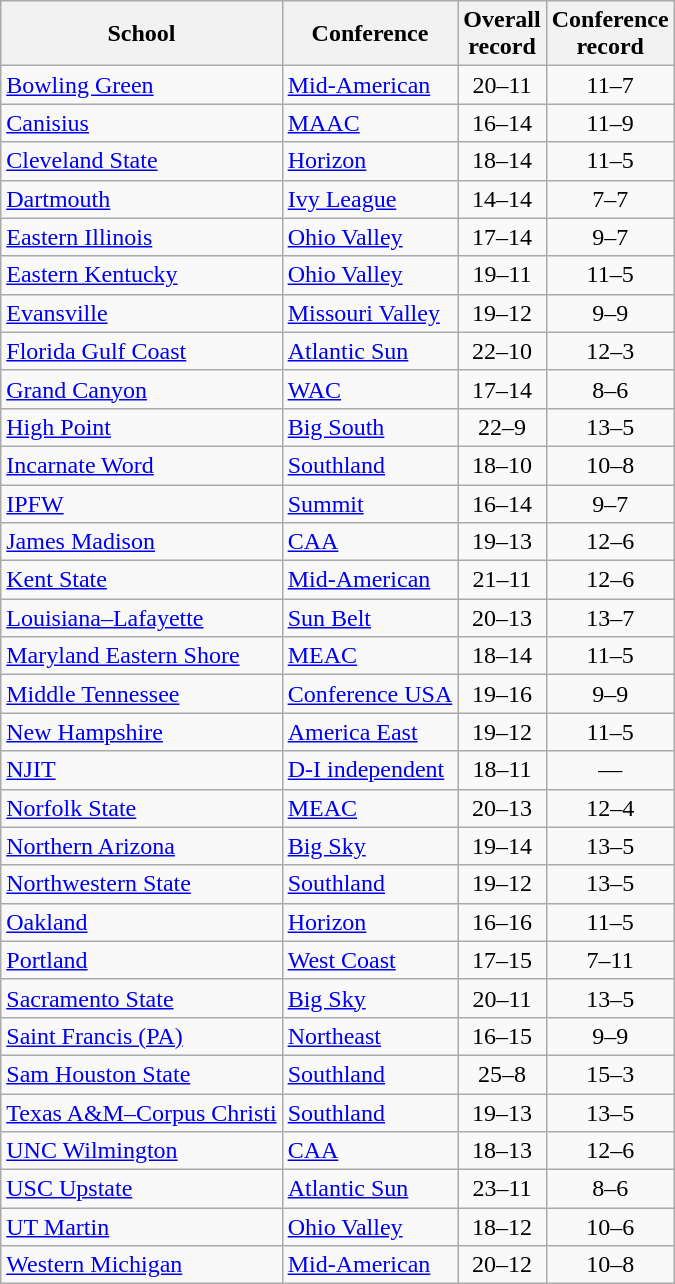<table class="wikitable sortable" style="text-align: center;">
<tr>
<th>School</th>
<th>Conference</th>
<th>Overall<br>record</th>
<th>Conference<br>record</th>
</tr>
<tr>
<td align=left><a href='#'>Bowling Green</a></td>
<td align=left><a href='#'>Mid-American</a></td>
<td>20–11</td>
<td>11–7</td>
</tr>
<tr>
<td align=left><a href='#'>Canisius</a></td>
<td align=left><a href='#'>MAAC</a></td>
<td>16–14</td>
<td>11–9</td>
</tr>
<tr>
<td align=left><a href='#'>Cleveland State</a></td>
<td align=left><a href='#'>Horizon</a></td>
<td>18–14</td>
<td>11–5</td>
</tr>
<tr>
<td align=left><a href='#'>Dartmouth</a></td>
<td align=left><a href='#'>Ivy League</a></td>
<td>14–14</td>
<td>7–7</td>
</tr>
<tr>
<td align=left><a href='#'>Eastern Illinois</a></td>
<td align=left><a href='#'>Ohio Valley</a></td>
<td>17–14</td>
<td>9–7</td>
</tr>
<tr>
<td align=left><a href='#'>Eastern Kentucky</a></td>
<td align=left><a href='#'>Ohio Valley</a></td>
<td>19–11</td>
<td>11–5</td>
</tr>
<tr>
<td align=left><a href='#'>Evansville</a></td>
<td align=left><a href='#'>Missouri Valley</a></td>
<td>19–12</td>
<td>9–9</td>
</tr>
<tr>
<td align=left><a href='#'>Florida Gulf Coast</a></td>
<td align=left><a href='#'>Atlantic Sun</a></td>
<td>22–10</td>
<td>12–3</td>
</tr>
<tr>
<td align=left><a href='#'>Grand Canyon</a></td>
<td align=left><a href='#'>WAC</a></td>
<td>17–14</td>
<td>8–6</td>
</tr>
<tr>
<td align=left><a href='#'>High Point</a></td>
<td align=left><a href='#'>Big South</a></td>
<td>22–9</td>
<td>13–5</td>
</tr>
<tr>
<td align=left><a href='#'>Incarnate Word</a></td>
<td align=left><a href='#'>Southland</a></td>
<td>18–10</td>
<td>10–8</td>
</tr>
<tr>
<td align=left><a href='#'>IPFW</a></td>
<td align=left><a href='#'>Summit</a></td>
<td>16–14</td>
<td>9–7</td>
</tr>
<tr>
<td align=left><a href='#'>James Madison</a></td>
<td align=left><a href='#'>CAA</a></td>
<td>19–13</td>
<td>12–6</td>
</tr>
<tr>
<td align=left><a href='#'>Kent State</a></td>
<td align=left><a href='#'>Mid-American</a></td>
<td>21–11</td>
<td>12–6</td>
</tr>
<tr>
<td align=left><a href='#'>Louisiana–Lafayette</a></td>
<td align=left><a href='#'>Sun Belt</a></td>
<td>20–13</td>
<td>13–7</td>
</tr>
<tr>
<td align=left><a href='#'>Maryland Eastern Shore</a></td>
<td align=left><a href='#'>MEAC</a></td>
<td>18–14</td>
<td>11–5</td>
</tr>
<tr>
<td align=left><a href='#'>Middle Tennessee</a></td>
<td align=left><a href='#'>Conference USA</a></td>
<td>19–16</td>
<td>9–9</td>
</tr>
<tr>
<td align=left><a href='#'>New Hampshire</a></td>
<td align=left><a href='#'>America East</a></td>
<td>19–12</td>
<td>11–5</td>
</tr>
<tr>
<td align=left><a href='#'>NJIT</a></td>
<td align=left><a href='#'>D-I independent</a></td>
<td>18–11</td>
<td>—</td>
</tr>
<tr>
<td align=left><a href='#'>Norfolk State</a></td>
<td align=left><a href='#'>MEAC</a></td>
<td>20–13</td>
<td>12–4</td>
</tr>
<tr>
<td align=left><a href='#'>Northern Arizona</a></td>
<td align=left><a href='#'>Big Sky</a></td>
<td>19–14</td>
<td>13–5</td>
</tr>
<tr>
<td align=left><a href='#'>Northwestern State</a></td>
<td align=left><a href='#'>Southland</a></td>
<td>19–12</td>
<td>13–5</td>
</tr>
<tr>
<td align=left><a href='#'>Oakland</a></td>
<td align=left><a href='#'>Horizon</a></td>
<td>16–16</td>
<td>11–5</td>
</tr>
<tr>
<td align=left><a href='#'>Portland</a></td>
<td align=left><a href='#'>West Coast</a></td>
<td>17–15</td>
<td>7–11</td>
</tr>
<tr>
<td align=left><a href='#'>Sacramento State</a></td>
<td align=left><a href='#'>Big Sky</a></td>
<td>20–11</td>
<td>13–5</td>
</tr>
<tr>
<td align=left><a href='#'>Saint Francis (PA)</a></td>
<td align=left><a href='#'>Northeast</a></td>
<td>16–15</td>
<td>9–9</td>
</tr>
<tr>
<td align=left><a href='#'>Sam Houston State</a></td>
<td align=left><a href='#'>Southland</a></td>
<td>25–8</td>
<td>15–3</td>
</tr>
<tr>
<td align=left><a href='#'>Texas A&M–Corpus Christi</a></td>
<td align=left><a href='#'>Southland</a></td>
<td>19–13</td>
<td>13–5</td>
</tr>
<tr>
<td align=left><a href='#'>UNC Wilmington</a></td>
<td align=left><a href='#'>CAA</a></td>
<td>18–13</td>
<td>12–6</td>
</tr>
<tr>
<td align=left><a href='#'>USC Upstate</a></td>
<td align=left><a href='#'>Atlantic Sun</a></td>
<td>23–11</td>
<td>8–6</td>
</tr>
<tr>
<td align=left><a href='#'>UT Martin</a></td>
<td align=left><a href='#'>Ohio Valley</a></td>
<td>18–12</td>
<td>10–6</td>
</tr>
<tr>
<td align=left><a href='#'>Western Michigan</a></td>
<td align=left><a href='#'>Mid-American</a></td>
<td>20–12</td>
<td>10–8</td>
</tr>
</table>
